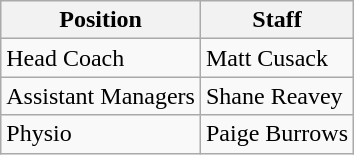<table class=wikitable>
<tr>
<th>Position</th>
<th>Staff</th>
</tr>
<tr>
<td>Head Coach</td>
<td> Matt Cusack</td>
</tr>
<tr>
<td>Assistant Managers</td>
<td> Shane Reavey</td>
</tr>
<tr>
<td>Physio</td>
<td> Paige Burrows</td>
</tr>
</table>
